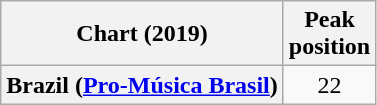<table class="wikitable plainrowheaders" style="text-align:center">
<tr>
<th scope="col">Chart (2019)</th>
<th scope="col">Peak<br>position</th>
</tr>
<tr>
<th scope="row">Brazil (<a href='#'>Pro-Música Brasil</a>)</th>
<td>22</td>
</tr>
</table>
